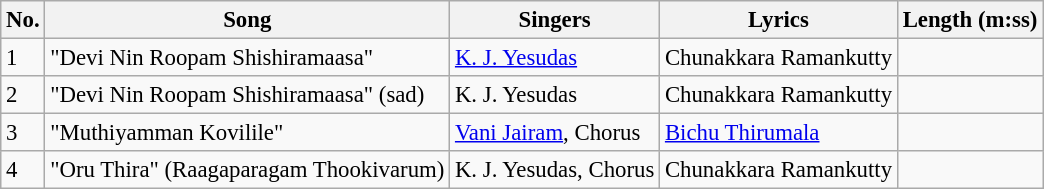<table class="wikitable" style="font-size:95%;">
<tr>
<th>No.</th>
<th>Song</th>
<th>Singers</th>
<th>Lyrics</th>
<th>Length (m:ss)</th>
</tr>
<tr>
<td>1</td>
<td>"Devi Nin Roopam Shishiramaasa"</td>
<td><a href='#'>K. J. Yesudas</a></td>
<td>Chunakkara Ramankutty</td>
<td></td>
</tr>
<tr>
<td>2</td>
<td>"Devi Nin Roopam Shishiramaasa" (sad)</td>
<td>K. J. Yesudas</td>
<td>Chunakkara Ramankutty</td>
<td></td>
</tr>
<tr>
<td>3</td>
<td>"Muthiyamman Kovilile"</td>
<td><a href='#'>Vani Jairam</a>, Chorus</td>
<td><a href='#'>Bichu Thirumala</a></td>
<td></td>
</tr>
<tr>
<td>4</td>
<td>"Oru Thira" (Raagaparagam Thookivarum)</td>
<td>K. J. Yesudas, Chorus</td>
<td>Chunakkara Ramankutty</td>
<td></td>
</tr>
</table>
